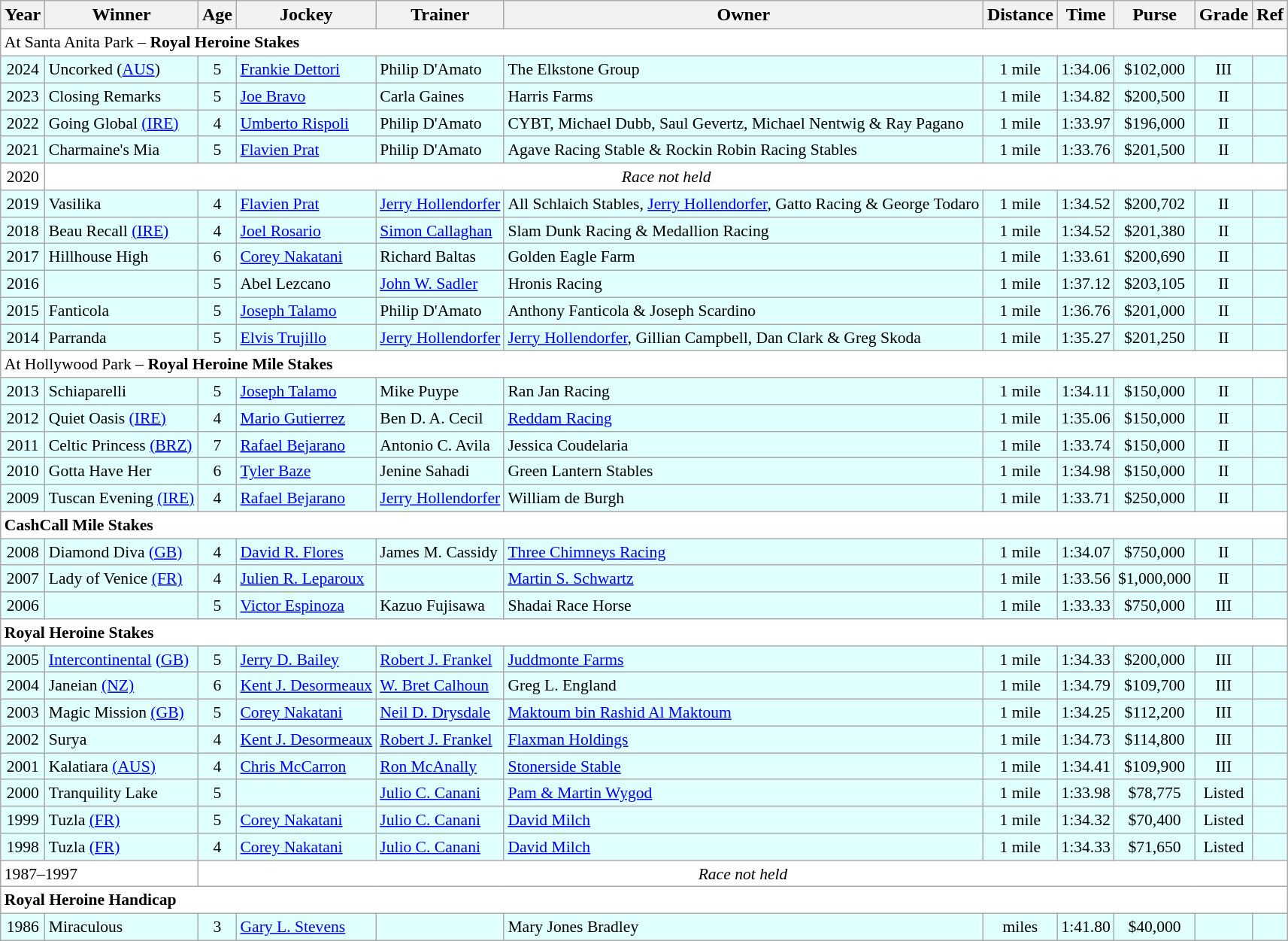<table class="wikitable sortable">
<tr>
<th>Year</th>
<th>Winner</th>
<th>Age</th>
<th>Jockey</th>
<th>Trainer</th>
<th>Owner</th>
<th>Distance</th>
<th>Time</th>
<th>Purse</th>
<th>Grade</th>
<th>Ref</th>
</tr>
<tr style="font-size:90%; background-color:white">
<td align="left" colspan=11>At Santa Anita Park – <strong>Royal Heroine Stakes</strong></td>
</tr>
<tr style="font-size:90%; background-color:lightcyan">
<td align=center>2024</td>
<td>Uncorked (<a href='#'>AUS</a>)</td>
<td align=center>5</td>
<td><a href='#'>Frankie Dettori</a></td>
<td>Philip D'Amato</td>
<td>The Elkstone Group</td>
<td align=center>1 mile</td>
<td align=center>1:34.06</td>
<td align=center>$102,000</td>
<td align=center>III</td>
<td></td>
</tr>
<tr style="font-size:90%; background-color:lightcyan">
<td align=center>2023</td>
<td>Closing Remarks</td>
<td align=center>5</td>
<td><a href='#'>Joe Bravo</a></td>
<td>Carla Gaines</td>
<td>Harris Farms</td>
<td align=center>1 mile</td>
<td align=center>1:34.82</td>
<td align=center>$200,500</td>
<td align=center>II</td>
<td></td>
</tr>
<tr style="font-size:90%; background-color:lightcyan">
<td align=center>2022</td>
<td>Going Global <a href='#'>(IRE)</a></td>
<td align=center>4</td>
<td><a href='#'>Umberto Rispoli</a></td>
<td>Philip D'Amato</td>
<td>CYBT, Michael Dubb, Saul Gevertz, Michael Nentwig & Ray Pagano</td>
<td align=center>1 mile</td>
<td align=center>1:33.97</td>
<td align=center>$196,000</td>
<td align=center>II</td>
<td></td>
</tr>
<tr style="font-size:90%; background-color:lightcyan">
<td align=center>2021</td>
<td>Charmaine's Mia</td>
<td align=center>5</td>
<td><a href='#'>Flavien Prat</a></td>
<td>Philip D'Amato</td>
<td>Agave Racing Stable & Rockin Robin Racing Stables</td>
<td align=center>1 mile</td>
<td align=center>1:33.76</td>
<td align=center>$201,500</td>
<td align=center>II</td>
<td></td>
</tr>
<tr style="font-size:90%; background-color:white">
<td align="center">2020</td>
<td align="center" colspan=10><em>Race not held</em></td>
</tr>
<tr style="font-size:90%; background-color:lightcyan">
<td align=center>2019</td>
<td>Vasilika</td>
<td align=center>4</td>
<td><a href='#'>Flavien Prat</a></td>
<td><a href='#'>Jerry Hollendorfer</a></td>
<td>All Schlaich Stables, <a href='#'>Jerry Hollendorfer</a>, Gatto Racing & George Todaro</td>
<td align=center>1 mile</td>
<td align=center>1:34.52</td>
<td align=center>$200,702</td>
<td align=center>II</td>
<td></td>
</tr>
<tr style="font-size:90%; background-color:lightcyan">
<td align=center>2018</td>
<td>Beau Recall <a href='#'>(IRE)</a></td>
<td align=center>4</td>
<td><a href='#'>Joel Rosario</a></td>
<td><a href='#'>Simon Callaghan</a></td>
<td>Slam Dunk Racing & Medallion Racing</td>
<td align=center>1 mile</td>
<td align=center>1:34.52</td>
<td align=center>$201,380</td>
<td align=center>II</td>
<td></td>
</tr>
<tr style="font-size:90%; background-color:lightcyan">
<td align=center>2017</td>
<td>Hillhouse High</td>
<td align=center>6</td>
<td><a href='#'>Corey Nakatani</a></td>
<td>Richard Baltas</td>
<td>Golden Eagle Farm</td>
<td align=center>1 mile</td>
<td align=center>1:33.61</td>
<td align=center>$200,690</td>
<td align=center>II</td>
<td></td>
</tr>
<tr style="font-size:90%; background-color:lightcyan">
<td align=center>2016</td>
<td></td>
<td align=center>5</td>
<td>Abel Lezcano</td>
<td><a href='#'>John W. Sadler</a></td>
<td>Hronis Racing</td>
<td align=center>1 mile</td>
<td align=center>1:37.12</td>
<td align=center>$203,105</td>
<td align=center>II</td>
<td></td>
</tr>
<tr style="font-size:90%; background-color:lightcyan">
<td align=center>2015</td>
<td>Fanticola</td>
<td align=center>5</td>
<td><a href='#'>Joseph Talamo</a></td>
<td>Philip D'Amato</td>
<td>Anthony Fanticola & Joseph Scardino</td>
<td align=center>1 mile</td>
<td align=center>1:36.76</td>
<td align=center>$201,000</td>
<td align=center>II</td>
<td></td>
</tr>
<tr style="font-size:90%; background-color:lightcyan">
<td align=center>2014</td>
<td>Parranda</td>
<td align=center>5</td>
<td><a href='#'>Elvis Trujillo</a></td>
<td><a href='#'>Jerry Hollendorfer</a></td>
<td><a href='#'>Jerry Hollendorfer</a>, Gillian Campbell, Dan Clark & Greg Skoda</td>
<td align=center>1 mile</td>
<td align=center>1:35.27</td>
<td align=center>$201,250</td>
<td align=center>II</td>
<td></td>
</tr>
<tr style="font-size:90%; background-color:white">
<td align="left" colspan=11>At Hollywood Park – <strong>Royal Heroine Mile Stakes</strong></td>
</tr>
<tr style="font-size:90%; background-color:lightcyan">
<td align=center>2013</td>
<td>Schiaparelli</td>
<td align=center>5</td>
<td><a href='#'>Joseph Talamo</a></td>
<td>Mike Puype</td>
<td>Ran Jan Racing</td>
<td align=center>1 mile</td>
<td align=center>1:34.11</td>
<td align=center>$150,000</td>
<td align=center>II</td>
<td></td>
</tr>
<tr style="font-size:90%; background-color:lightcyan">
<td align=center>2012</td>
<td>Quiet Oasis <a href='#'>(IRE)</a></td>
<td align=center>4</td>
<td><a href='#'>Mario Gutierrez</a></td>
<td>Ben D. A. Cecil</td>
<td><a href='#'>Reddam Racing</a></td>
<td align=center>1 mile</td>
<td align=center>1:35.06</td>
<td align=center>$150,000</td>
<td align=center>II</td>
<td></td>
</tr>
<tr style="font-size:90%; background-color:lightcyan">
<td align=center>2011</td>
<td>Celtic Princess <a href='#'>(BRZ)</a></td>
<td align=center>7</td>
<td><a href='#'>Rafael Bejarano</a></td>
<td>Antonio C. Avila</td>
<td>Jessica Coudelaria</td>
<td align=center>1 mile</td>
<td align=center>1:33.74</td>
<td align=center>$150,000</td>
<td align=center>II</td>
<td></td>
</tr>
<tr style="font-size:90%; background-color:lightcyan">
<td align=center>2010</td>
<td>Gotta Have Her</td>
<td align=center>6</td>
<td><a href='#'>Tyler Baze</a></td>
<td>Jenine Sahadi</td>
<td>Green Lantern Stables</td>
<td align=center>1 mile</td>
<td align=center>1:34.98</td>
<td align=center>$150,000</td>
<td align=center>II</td>
<td></td>
</tr>
<tr style="font-size:90%; background-color:lightcyan">
<td align=center>2009</td>
<td>Tuscan Evening <a href='#'>(IRE)</a></td>
<td align=center>4</td>
<td><a href='#'>Rafael Bejarano</a></td>
<td><a href='#'>Jerry Hollendorfer</a></td>
<td>William de Burgh</td>
<td align=center>1 mile</td>
<td align=center>1:33.71</td>
<td align=center>$250,000</td>
<td align=center>II</td>
<td></td>
</tr>
<tr style="font-size:90%; background-color:white">
<td align="left" colspan=11><strong>CashCall Mile Stakes</strong></td>
</tr>
<tr style="font-size:90%; background-color:lightcyan">
<td align=center>2008</td>
<td>Diamond Diva <a href='#'>(GB)</a></td>
<td align=center>4</td>
<td><a href='#'>David R. Flores</a></td>
<td>James M. Cassidy</td>
<td><a href='#'>Three Chimneys Racing</a></td>
<td align=center>1 mile</td>
<td align=center>1:34.07</td>
<td align=center>$750,000</td>
<td align=center>II</td>
<td></td>
</tr>
<tr style="font-size:90%; background-color:lightcyan">
<td align=center>2007</td>
<td>Lady of Venice <a href='#'>(FR)</a></td>
<td align=center>4</td>
<td><a href='#'>Julien R. Leparoux</a></td>
<td></td>
<td><a href='#'>Martin S. Schwartz</a></td>
<td align=center>1 mile</td>
<td align=center>1:33.56</td>
<td align=center>$1,000,000</td>
<td align=center>II</td>
<td></td>
</tr>
<tr style="font-size:90%; background-color:lightcyan">
<td align=center>2006</td>
<td></td>
<td align=center>5</td>
<td><a href='#'>Victor Espinoza</a></td>
<td>Kazuo Fujisawa</td>
<td>Shadai Race Horse</td>
<td align=center>1 mile</td>
<td align=center>1:33.33</td>
<td align=center>$750,000</td>
<td align=center>III</td>
<td></td>
</tr>
<tr style="font-size:90%; background-color:white">
<td align="left" colspan=11><strong>Royal Heroine Stakes</strong></td>
</tr>
<tr style="font-size:90%; background-color:lightcyan">
<td align=center>2005</td>
<td><a href='#'>Intercontinental</a> <a href='#'>(GB)</a></td>
<td align=center>5</td>
<td><a href='#'>Jerry D. Bailey</a></td>
<td><a href='#'>Robert J. Frankel</a></td>
<td><a href='#'>Juddmonte Farms</a></td>
<td align=center>1 mile</td>
<td align=center>1:34.33</td>
<td align=center>$200,000</td>
<td align=center>III</td>
<td></td>
</tr>
<tr style="font-size:90%; background-color:lightcyan">
<td align=center>2004</td>
<td>Janeian <a href='#'>(NZ)</a></td>
<td align=center>6</td>
<td><a href='#'>Kent J. Desormeaux</a></td>
<td><a href='#'>W. Bret Calhoun</a></td>
<td>Greg L. England</td>
<td align=center>1 mile</td>
<td align=center>1:34.79</td>
<td align=center>$109,700</td>
<td align=center>III</td>
<td></td>
</tr>
<tr style="font-size:90%; background-color:lightcyan">
<td align=center>2003</td>
<td>Magic Mission <a href='#'>(GB)</a></td>
<td align=center>5</td>
<td><a href='#'>Corey Nakatani</a></td>
<td><a href='#'>Neil D. Drysdale</a></td>
<td><a href='#'>Maktoum bin Rashid Al Maktoum</a></td>
<td align=center>1 mile</td>
<td align=center>1:34.25</td>
<td align=center>$112,200</td>
<td align=center>III</td>
<td></td>
</tr>
<tr style="font-size:90%; background-color:lightcyan">
<td align=center>2002</td>
<td>Surya</td>
<td align=center>4</td>
<td><a href='#'>Kent J. Desormeaux</a></td>
<td><a href='#'>Robert J. Frankel</a></td>
<td><a href='#'>Flaxman Holdings</a></td>
<td align=center>1 mile</td>
<td align=center>1:34.73</td>
<td align=center>$114,800</td>
<td align=center>III</td>
<td></td>
</tr>
<tr style="font-size:90%; background-color:lightcyan">
<td align=center>2001</td>
<td>Kalatiara <a href='#'>(AUS)</a></td>
<td align=center>4</td>
<td><a href='#'>Chris McCarron</a></td>
<td><a href='#'>Ron McAnally</a></td>
<td><a href='#'>Stonerside Stable</a></td>
<td align=center>1 mile</td>
<td align=center>1:34.41</td>
<td align=center>$109,900</td>
<td align=center>III</td>
<td></td>
</tr>
<tr style="font-size:90%; background-color:lightcyan">
<td align=center>2000</td>
<td>Tranquility Lake</td>
<td align=center>5</td>
<td></td>
<td><a href='#'>Julio C. Canani</a></td>
<td><a href='#'>Pam & Martin Wygod</a></td>
<td align=center>1 mile</td>
<td align=center>1:33.98</td>
<td align=center>$78,775</td>
<td align=center>Listed</td>
<td></td>
</tr>
<tr style="font-size:90%; background-color:lightcyan">
<td align=center>1999</td>
<td>Tuzla <a href='#'>(FR)</a></td>
<td align=center>5</td>
<td><a href='#'>Corey Nakatani</a></td>
<td><a href='#'>Julio C. Canani</a></td>
<td><a href='#'>David Milch</a></td>
<td align=center>1 mile</td>
<td align=center>1:34.32</td>
<td align=center>$70,400</td>
<td align=center>Listed</td>
<td></td>
</tr>
<tr style="font-size:90%; background-color:lightcyan">
<td align=center>1998</td>
<td>Tuzla <a href='#'>(FR)</a></td>
<td align=center>4</td>
<td><a href='#'>Corey Nakatani</a></td>
<td><a href='#'>Julio C. Canani</a></td>
<td><a href='#'>David Milch</a></td>
<td align=center>1 mile</td>
<td align=center>1:34.33</td>
<td align=center>$71,650</td>
<td align=center>Listed</td>
<td></td>
</tr>
<tr style="font-size:90%; background-color:white">
<td align="left" colspan=2>1987–1997</td>
<td align="center" colspan=9><em>Race not held</em></td>
</tr>
<tr style="font-size:90%; background-color:white">
<td align="left" colspan=11><strong>Royal Heroine Handicap</strong></td>
</tr>
<tr style="font-size:90%; background-color:lightcyan">
<td align=center>1986</td>
<td>Miraculous</td>
<td align=center>3</td>
<td><a href='#'>Gary L. Stevens</a></td>
<td></td>
<td>Mary Jones Bradley</td>
<td align=center> miles</td>
<td align=center>1:41.80</td>
<td align=center>$40,000</td>
<td align=center></td>
<td></td>
</tr>
</table>
